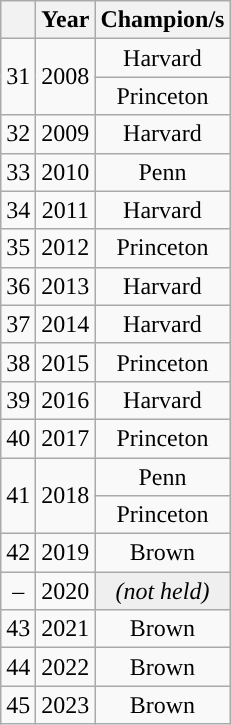<table class="wikitable sortable" style="text-align:center">
<tr>
<th></th>
<th>Year</th>
<th>Champion/s</th>
</tr>
<tr>
<td rowspan=2>31</td>
<td rowspan=2>2008</td>
<td>Harvard </td>
</tr>
<tr>
<td>Princeton </td>
</tr>
<tr>
<td>32</td>
<td>2009</td>
<td>Harvard </td>
</tr>
<tr>
<td>33</td>
<td>2010</td>
<td>Penn </td>
</tr>
<tr>
<td>34</td>
<td>2011</td>
<td>Harvard </td>
</tr>
<tr>
<td>35</td>
<td>2012</td>
<td>Princeton </td>
</tr>
<tr>
<td>36</td>
<td>2013</td>
<td>Harvard </td>
</tr>
<tr>
<td>37</td>
<td>2014</td>
<td>Harvard </td>
</tr>
<tr>
<td>38</td>
<td>2015</td>
<td>Princeton </td>
</tr>
<tr>
<td>39</td>
<td>2016</td>
<td>Harvard </td>
</tr>
<tr>
<td>40</td>
<td>2017</td>
<td>Princeton </td>
</tr>
<tr>
<td rowspan=2>41</td>
<td rowspan=2>2018</td>
<td>Penn </td>
</tr>
<tr>
<td>Princeton </td>
</tr>
<tr>
<td>42</td>
<td>2019</td>
<td>Brown </td>
</tr>
<tr>
<td>–</td>
<td>2020</td>
<td style= background:#efefef><em>(not held)</em> </td>
</tr>
<tr>
<td>43</td>
<td>2021</td>
<td>Brown </td>
</tr>
<tr>
<td>44</td>
<td>2022</td>
<td>Brown </td>
</tr>
<tr>
<td>45</td>
<td>2023</td>
<td>Brown </td>
</tr>
</table>
